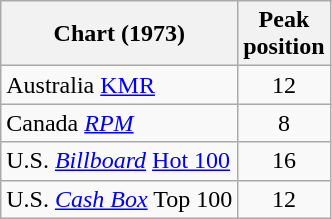<table class="wikitable sortable">
<tr>
<th align="left">Chart (1973)</th>
<th align="left">Peak<br>position</th>
</tr>
<tr>
<td align="left">Australia <a href='#'>KMR</a></td>
<td style="text-align:center;">12</td>
</tr>
<tr>
<td align="left">Canada <a href='#'><em>RPM</em></a></td>
<td style="text-align:center;">8</td>
</tr>
<tr>
<td align="left">U.S. <em><a href='#'>Billboard</a></em> <a href='#'>Hot 100</a></td>
<td style="text-align:center;">16</td>
</tr>
<tr>
<td>U.S. <a href='#'><em>Cash Box</em></a> Top 100 </td>
<td style="text-align:center;">12</td>
</tr>
</table>
